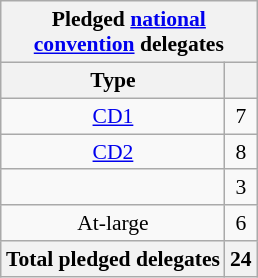<table class="wikitable sortable" style="font-size:90%;text-align:center;float:right;padding:5px;">
<tr>
<th colspan="2">Pledged <a href='#'>national<br>convention</a> delegates</th>
</tr>
<tr>
<th>Type</th>
<th></th>
</tr>
<tr>
<td><a href='#'>CD1</a></td>
<td>7</td>
</tr>
<tr>
<td><a href='#'>CD2</a></td>
<td>8</td>
</tr>
<tr>
<td></td>
<td>3</td>
</tr>
<tr>
<td>At-large</td>
<td>6</td>
</tr>
<tr>
<th>Total pledged delegates</th>
<th>24</th>
</tr>
</table>
